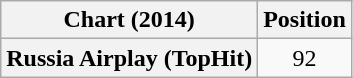<table class="wikitable plainrowheaders" style="text-align:center;">
<tr>
<th scope="col">Chart (2014)</th>
<th scope="col">Position</th>
</tr>
<tr>
<th scope="row">Russia Airplay (TopHit)</th>
<td>92</td>
</tr>
</table>
